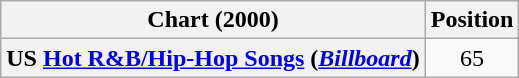<table class="wikitable plainrowheaders">
<tr>
<th scope="col">Chart (2000)</th>
<th scope="col">Position</th>
</tr>
<tr>
<th scope="row">US <a href='#'>Hot R&B/Hip-Hop Songs</a> (<em><a href='#'>Billboard</a></em>)</th>
<td align="center">65</td>
</tr>
</table>
